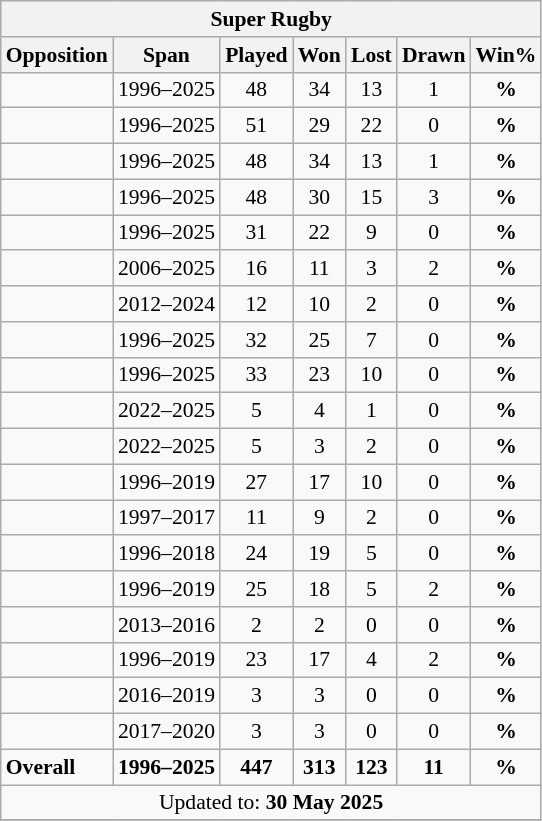<table class="wikitable collapsible sortable" style="text-align:center; font-size:90%; width:10%;">
<tr>
<th colspan=14>Super Rugby</th>
</tr>
<tr>
<th style="width:7%;">Opposition</th>
<th style="width:7%;">Span</th>
<th style="width:5%;">Played</th>
<th style="width:5%;">Won</th>
<th style="width:5%;">Lost</th>
<th style="width:5%;">Drawn</th>
<th style="width:7%;">Win%</th>
</tr>
<tr>
<td align=left> </td>
<td nowrap>1996–2025</td>
<td>48</td>
<td>34</td>
<td>13</td>
<td>1</td>
<td><strong>%</strong></td>
</tr>
<tr>
<td align=left> </td>
<td nowrap>1996–2025</td>
<td>51</td>
<td>29</td>
<td>22</td>
<td>0</td>
<td><strong>%</strong></td>
</tr>
<tr>
<td align=left> </td>
<td nowrap>1996–2025</td>
<td>48</td>
<td>34</td>
<td>13</td>
<td>1</td>
<td><strong>%</strong></td>
</tr>
<tr>
<td align=left> </td>
<td nowrap>1996–2025</td>
<td>48</td>
<td>30</td>
<td>15</td>
<td>3</td>
<td><strong>%</strong></td>
</tr>
<tr>
<td align=left> </td>
<td nowrap>1996–2025</td>
<td>31</td>
<td>22</td>
<td>9</td>
<td>0</td>
<td><strong>%</strong></td>
</tr>
<tr>
<td align=left> </td>
<td nowrap>2006–2025</td>
<td>16</td>
<td>11</td>
<td>3</td>
<td>2</td>
<td><strong>%</strong></td>
</tr>
<tr>
<td align=left> </td>
<td nowrap>2012–2024</td>
<td>12</td>
<td>10</td>
<td>2</td>
<td>0</td>
<td><strong>%</strong></td>
</tr>
<tr>
<td align=left> </td>
<td nowrap>1996–2025</td>
<td>32</td>
<td>25</td>
<td>7</td>
<td>0</td>
<td><strong>%</strong></td>
</tr>
<tr>
<td align=left> </td>
<td nowrap>1996–2025</td>
<td>33</td>
<td>23</td>
<td>10</td>
<td>0</td>
<td><strong>%</strong></td>
</tr>
<tr>
<td align=left></td>
<td nowrap>2022–2025</td>
<td>5</td>
<td>4</td>
<td>1</td>
<td>0</td>
<td><strong>%</strong></td>
</tr>
<tr>
<td align=left> </td>
<td nowrap>2022–2025</td>
<td>5</td>
<td>3</td>
<td>2</td>
<td>0</td>
<td><strong>%</strong></td>
</tr>
<tr>
<td align=left> </td>
<td nowrap>1996–2019</td>
<td>27</td>
<td>17</td>
<td>10</td>
<td>0</td>
<td><strong>%</strong></td>
</tr>
<tr>
<td align=left> </td>
<td nowrap>1997–2017</td>
<td>11</td>
<td>9</td>
<td>2</td>
<td>0</td>
<td><strong>%</strong></td>
</tr>
<tr>
<td align=left> </td>
<td nowrap>1996–2018</td>
<td>24</td>
<td>19</td>
<td>5</td>
<td>0</td>
<td><strong>%</strong></td>
</tr>
<tr>
<td align=left> </td>
<td nowrap>1996–2019</td>
<td>25</td>
<td>18</td>
<td>5</td>
<td>2</td>
<td><strong>%</strong></td>
</tr>
<tr>
<td align=left></td>
<td nowrap>2013–2016</td>
<td>2</td>
<td>2</td>
<td>0</td>
<td>0</td>
<td><strong>%</strong></td>
</tr>
<tr>
<td align=left> </td>
<td nowrap>1996–2019</td>
<td>23</td>
<td>17</td>
<td>4</td>
<td>2</td>
<td><strong>%</strong></td>
</tr>
<tr>
<td align=left> </td>
<td nowrap>2016–2019</td>
<td>3</td>
<td>3</td>
<td>0</td>
<td>0</td>
<td><strong>%</strong></td>
</tr>
<tr>
<td align=left> </td>
<td nowrap>2017–2020</td>
<td>3</td>
<td>3</td>
<td>0</td>
<td>0</td>
<td><strong>%</strong></td>
</tr>
<tr>
<td align=left><strong>Overall</strong></td>
<td nowrap><strong>1996–2025</strong></td>
<td><strong>447</strong></td>
<td><strong>313</strong></td>
<td><strong>123</strong></td>
<td><strong>11</strong></td>
<td><strong>%</strong></td>
</tr>
<tr align=center>
<td colspan="100% style="border-bottom:1px transparent; line-height:150%;">Updated to: <strong>30 May 2025</strong><br></td>
</tr>
<tr>
</tr>
</table>
